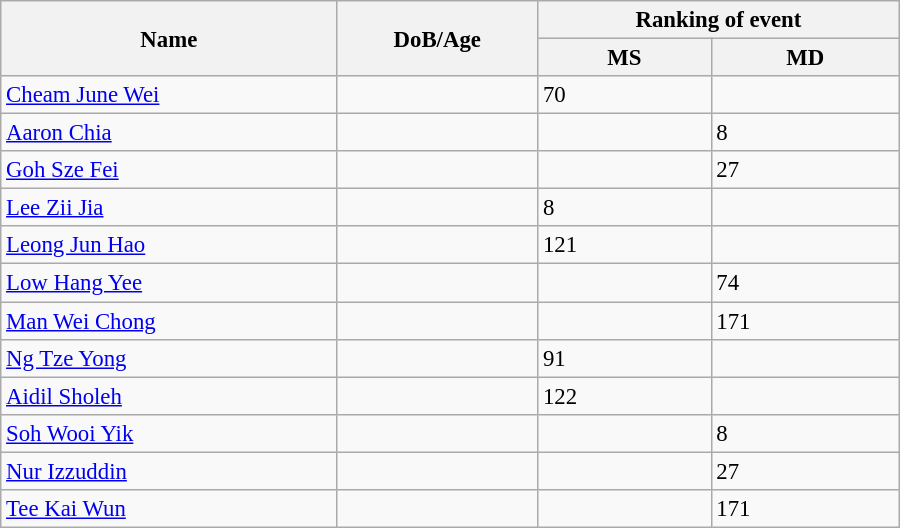<table class="wikitable"  style="width:600px; font-size:95%;">
<tr>
<th align="left" rowspan="2">Name</th>
<th align="left" rowspan="2">DoB/Age</th>
<th align="center" colspan="2">Ranking of event</th>
</tr>
<tr>
<th align="center">MS</th>
<th align="center">MD</th>
</tr>
<tr>
<td align="left"><a href='#'>Cheam June Wei</a></td>
<td align="left"></td>
<td>70</td>
<td></td>
</tr>
<tr>
<td align="left"><a href='#'>Aaron Chia</a></td>
<td align="left"></td>
<td></td>
<td>8</td>
</tr>
<tr>
<td align="left"><a href='#'>Goh Sze Fei</a></td>
<td align="left"></td>
<td></td>
<td>27</td>
</tr>
<tr>
<td align="left"><a href='#'>Lee Zii Jia</a></td>
<td align="left"></td>
<td>8</td>
<td></td>
</tr>
<tr>
<td align="left"><a href='#'>Leong Jun Hao</a></td>
<td align="left"></td>
<td>121</td>
<td></td>
</tr>
<tr>
<td align="left"><a href='#'>Low Hang Yee</a></td>
<td align="left"></td>
<td></td>
<td>74</td>
</tr>
<tr>
<td align="left"><a href='#'>Man Wei Chong</a></td>
<td align="left"></td>
<td></td>
<td>171</td>
</tr>
<tr>
<td align="left"><a href='#'>Ng Tze Yong</a></td>
<td align="left"></td>
<td>91</td>
<td></td>
</tr>
<tr>
<td align="left"><a href='#'>Aidil Sholeh</a></td>
<td align="left"></td>
<td>122</td>
<td></td>
</tr>
<tr>
<td align="left"><a href='#'>Soh Wooi Yik</a></td>
<td align="left"></td>
<td></td>
<td>8</td>
</tr>
<tr>
<td align="left"><a href='#'>Nur Izzuddin</a></td>
<td align="left"></td>
<td></td>
<td>27</td>
</tr>
<tr>
<td align="left"><a href='#'>Tee Kai Wun</a></td>
<td align="left"></td>
<td></td>
<td>171</td>
</tr>
</table>
